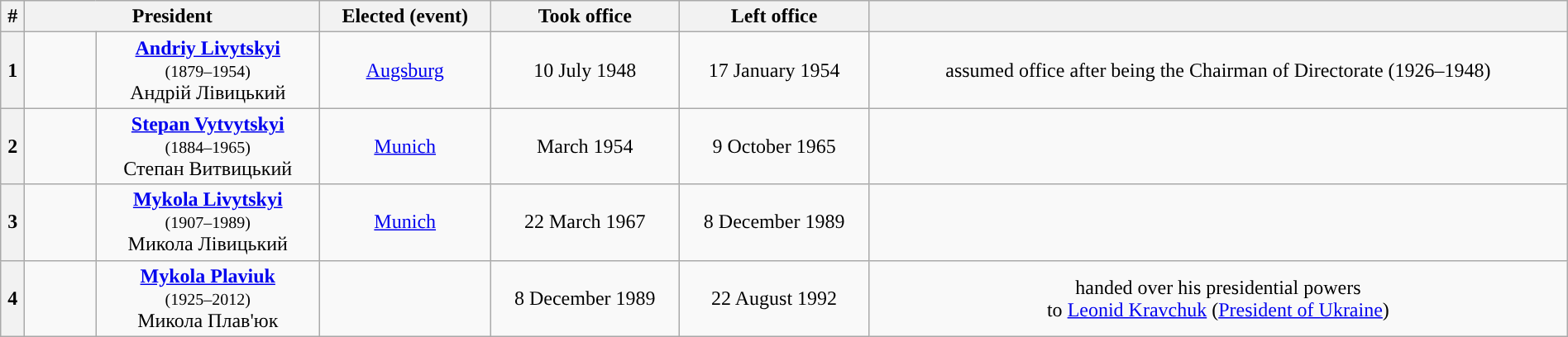<table class="wikitable noresize" width="100%" style="text-align:center;">
<tr>
<th>#</th>
<th colspan=2>President</th>
<th>Elected (event)</th>
<th>Took office</th>
<th>Left office</th>
<th></th>
</tr>
<tr>
<th style="background:">1</th>
<td width="50px"></td>
<td><strong><a href='#'>Andriy Livytskyi</a></strong><br><small>(1879–1954)</small><br>Андрій Лівицький</td>
<td><a href='#'>Augsburg</a></td>
<td>10 July 1948</td>
<td>17 January 1954</td>
<td>assumed office after being the Chairman of Directorate (1926–1948)</td>
</tr>
<tr>
<th style="background:">2</th>
<td width="50px"></td>
<td><strong><a href='#'>Stepan Vytvytskyi</a></strong><br><small>(1884–1965)</small><br>Степан Витвицький</td>
<td><a href='#'>Munich</a></td>
<td>March 1954</td>
<td>9 October 1965</td>
<td></td>
</tr>
<tr>
<th style="background:">3</th>
<td width="50px"></td>
<td><strong><a href='#'>Mykola Livytskyi</a></strong><br><small>(1907–1989)</small><br>Микола Лівицький</td>
<td><a href='#'>Munich</a></td>
<td>22 March 1967</td>
<td>8 December 1989</td>
<td></td>
</tr>
<tr>
<th style="background:">4</th>
<td width="50px"></td>
<td><strong><a href='#'>Mykola Plaviuk</a></strong><br><small>(1925–2012)</small><br>Микола Плав'юк</td>
<td></td>
<td>8 December 1989</td>
<td>22 August 1992</td>
<td>handed over his presidential powers<br>to <a href='#'>Leonid Kravchuk</a> (<a href='#'>President of Ukraine</a>)</td>
</tr>
</table>
